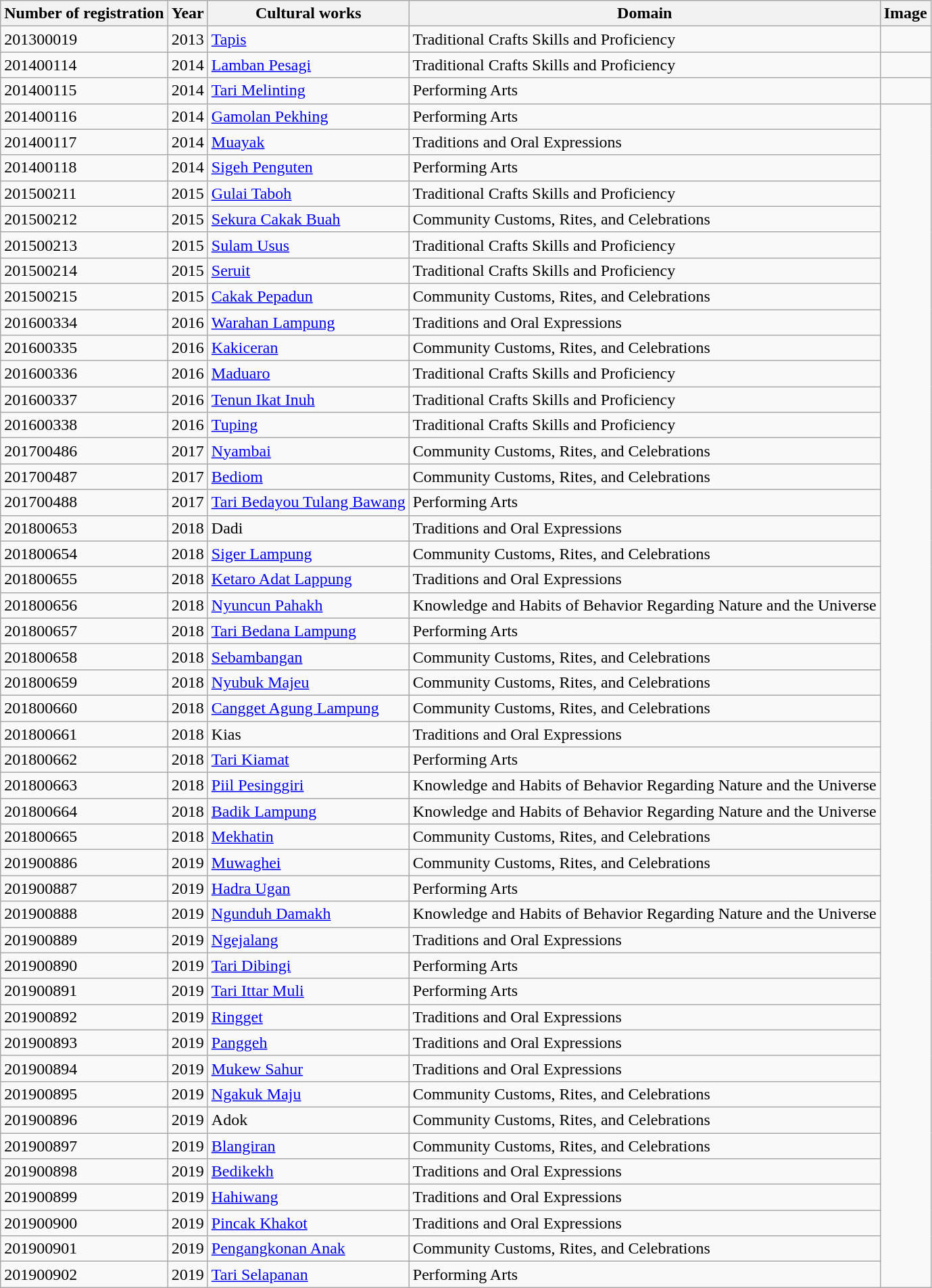<table class = "wikitable sortable">
<tr>
<th>Number of registration</th>
<th>Year</th>
<th>Cultural works</th>
<th>Domain</th>
<th>Image</th>
</tr>
<tr>
<td>201300019</td>
<td>2013</td>
<td><a href='#'>Tapis</a></td>
<td>Traditional Crafts Skills and Proficiency</td>
<td></td>
</tr>
<tr>
<td>201400114</td>
<td>2014</td>
<td><a href='#'>Lamban Pesagi</a></td>
<td>Traditional Crafts Skills and Proficiency</td>
</tr>
<tr>
<td>201400115</td>
<td>2014</td>
<td><a href='#'>Tari Melinting</a></td>
<td>Performing Arts</td>
<td></td>
</tr>
<tr>
<td>201400116</td>
<td>2014</td>
<td><a href='#'>Gamolan Pekhing</a></td>
<td>Performing Arts</td>
</tr>
<tr>
<td>201400117</td>
<td>2014</td>
<td><a href='#'>Muayak</a></td>
<td>Traditions and Oral Expressions</td>
</tr>
<tr>
<td>201400118</td>
<td>2014</td>
<td><a href='#'>Sigeh Penguten</a></td>
<td>Performing Arts</td>
</tr>
<tr>
<td>201500211</td>
<td>2015</td>
<td><a href='#'>Gulai Taboh</a></td>
<td>Traditional Crafts Skills and Proficiency</td>
</tr>
<tr>
<td>201500212</td>
<td>2015</td>
<td><a href='#'>Sekura Cakak Buah</a></td>
<td>Community Customs, Rites, and Celebrations</td>
</tr>
<tr>
<td>201500213</td>
<td>2015</td>
<td><a href='#'>Sulam Usus</a></td>
<td>Traditional Crafts Skills and Proficiency</td>
</tr>
<tr>
<td>201500214</td>
<td>2015</td>
<td><a href='#'>Seruit</a></td>
<td>Traditional Crafts Skills and Proficiency</td>
</tr>
<tr>
<td>201500215</td>
<td>2015</td>
<td><a href='#'>Cakak Pepadun</a></td>
<td>Community Customs, Rites, and Celebrations</td>
</tr>
<tr>
<td>201600334</td>
<td>2016</td>
<td><a href='#'>Warahan Lampung</a></td>
<td>Traditions and Oral Expressions</td>
</tr>
<tr>
<td>201600335</td>
<td>2016</td>
<td><a href='#'>Kakiceran</a></td>
<td>Community Customs, Rites, and Celebrations</td>
</tr>
<tr>
<td>201600336</td>
<td>2016</td>
<td><a href='#'>Maduaro</a></td>
<td>Traditional Crafts Skills and Proficiency</td>
</tr>
<tr>
<td>201600337</td>
<td>2016</td>
<td><a href='#'>Tenun Ikat Inuh</a></td>
<td>Traditional Crafts Skills and Proficiency</td>
</tr>
<tr>
<td>201600338</td>
<td>2016</td>
<td><a href='#'>Tuping</a></td>
<td>Traditional Crafts Skills and Proficiency</td>
</tr>
<tr>
<td>201700486</td>
<td>2017</td>
<td><a href='#'>Nyambai</a></td>
<td>Community Customs, Rites, and Celebrations</td>
</tr>
<tr>
<td>201700487</td>
<td>2017</td>
<td><a href='#'>Bediom</a></td>
<td>Community Customs, Rites, and Celebrations</td>
</tr>
<tr>
<td>201700488</td>
<td>2017</td>
<td><a href='#'>Tari Bedayou Tulang Bawang</a></td>
<td>Performing Arts</td>
</tr>
<tr>
<td>201800653</td>
<td>2018</td>
<td>Dadi</td>
<td>Traditions and Oral Expressions</td>
</tr>
<tr>
<td>201800654</td>
<td>2018</td>
<td><a href='#'>Siger Lampung</a></td>
<td>Community Customs, Rites, and Celebrations</td>
</tr>
<tr>
<td>201800655</td>
<td>2018</td>
<td><a href='#'>Ketaro Adat Lappung</a></td>
<td>Traditions and Oral Expressions</td>
</tr>
<tr>
<td>201800656</td>
<td>2018</td>
<td><a href='#'>Nyuncun Pahakh</a></td>
<td>Knowledge and Habits of Behavior Regarding Nature and the Universe</td>
</tr>
<tr>
<td>201800657</td>
<td>2018</td>
<td><a href='#'>Tari Bedana Lampung</a></td>
<td>Performing Arts</td>
</tr>
<tr>
<td>201800658</td>
<td>2018</td>
<td><a href='#'>Sebambangan</a></td>
<td>Community Customs, Rites, and Celebrations</td>
</tr>
<tr>
<td>201800659</td>
<td>2018</td>
<td><a href='#'>Nyubuk Majeu</a></td>
<td>Community Customs, Rites, and Celebrations</td>
</tr>
<tr>
<td>201800660</td>
<td>2018</td>
<td><a href='#'>Cangget Agung Lampung</a></td>
<td>Community Customs, Rites, and Celebrations</td>
</tr>
<tr>
<td>201800661</td>
<td>2018</td>
<td>Kias</td>
<td>Traditions and Oral Expressions</td>
</tr>
<tr>
<td>201800662</td>
<td>2018</td>
<td><a href='#'>Tari Kiamat</a></td>
<td>Performing Arts</td>
</tr>
<tr>
<td>201800663</td>
<td>2018</td>
<td><a href='#'>Piil Pesinggiri</a></td>
<td>Knowledge and Habits of Behavior Regarding Nature and the Universe</td>
</tr>
<tr>
<td>201800664</td>
<td>2018</td>
<td><a href='#'>Badik Lampung</a></td>
<td>Knowledge and Habits of Behavior Regarding Nature and the Universe</td>
</tr>
<tr>
<td>201800665</td>
<td>2018</td>
<td><a href='#'>Mekhatin</a></td>
<td>Community Customs, Rites, and Celebrations</td>
</tr>
<tr>
<td>201900886</td>
<td>2019</td>
<td><a href='#'>Muwaghei</a></td>
<td>Community Customs, Rites, and Celebrations</td>
</tr>
<tr>
<td>201900887</td>
<td>2019</td>
<td><a href='#'>Hadra Ugan</a></td>
<td>Performing Arts</td>
</tr>
<tr>
<td>201900888</td>
<td>2019</td>
<td><a href='#'>Ngunduh Damakh</a></td>
<td>Knowledge and Habits of Behavior Regarding Nature and the Universe</td>
</tr>
<tr>
<td>201900889</td>
<td>2019</td>
<td><a href='#'>Ngejalang</a></td>
<td>Traditions and Oral Expressions</td>
</tr>
<tr>
<td>201900890</td>
<td>2019</td>
<td><a href='#'>Tari Dibingi</a></td>
<td>Performing Arts</td>
</tr>
<tr>
<td>201900891</td>
<td>2019</td>
<td><a href='#'>Tari Ittar Muli</a></td>
<td>Performing Arts</td>
</tr>
<tr>
<td>201900892</td>
<td>2019</td>
<td><a href='#'>Ringget</a></td>
<td>Traditions and Oral Expressions</td>
</tr>
<tr>
<td>201900893</td>
<td>2019</td>
<td><a href='#'>Panggeh</a></td>
<td>Traditions and Oral Expressions</td>
</tr>
<tr>
<td>201900894</td>
<td>2019</td>
<td><a href='#'>Mukew Sahur</a></td>
<td>Traditions and Oral Expressions</td>
</tr>
<tr>
<td>201900895</td>
<td>2019</td>
<td><a href='#'>Ngakuk Maju</a></td>
<td>Community Customs, Rites, and Celebrations</td>
</tr>
<tr>
<td>201900896</td>
<td>2019</td>
<td>Adok</td>
<td>Community Customs, Rites, and Celebrations</td>
</tr>
<tr>
<td>201900897</td>
<td>2019</td>
<td><a href='#'>Blangiran</a></td>
<td>Community Customs, Rites, and Celebrations</td>
</tr>
<tr>
<td>201900898</td>
<td>2019</td>
<td><a href='#'>Bedikekh</a></td>
<td>Traditions and Oral Expressions</td>
</tr>
<tr>
<td>201900899</td>
<td>2019</td>
<td><a href='#'>Hahiwang</a></td>
<td>Traditions and Oral Expressions</td>
</tr>
<tr>
<td>201900900</td>
<td>2019</td>
<td><a href='#'>Pincak Khakot</a></td>
<td>Traditions and Oral Expressions</td>
</tr>
<tr>
<td>201900901</td>
<td>2019</td>
<td><a href='#'>Pengangkonan Anak</a></td>
<td>Community Customs, Rites, and Celebrations</td>
</tr>
<tr>
<td>201900902</td>
<td>2019</td>
<td><a href='#'>Tari Selapanan</a></td>
<td>Performing Arts</td>
</tr>
</table>
